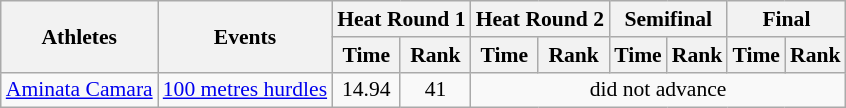<table class=wikitable style=font-size:90%>
<tr>
<th rowspan=2>Athletes</th>
<th rowspan=2>Events</th>
<th colspan=2>Heat Round 1</th>
<th colspan=2>Heat Round 2</th>
<th colspan=2>Semifinal</th>
<th colspan=2>Final</th>
</tr>
<tr>
<th>Time</th>
<th>Rank</th>
<th>Time</th>
<th>Rank</th>
<th>Time</th>
<th>Rank</th>
<th>Time</th>
<th>Rank</th>
</tr>
<tr>
<td><a href='#'>Aminata Camara</a></td>
<td><a href='#'>100 metres hurdles</a></td>
<td align=center>14.94</td>
<td align=center>41</td>
<td align=center colspan=6>did not advance</td>
</tr>
</table>
